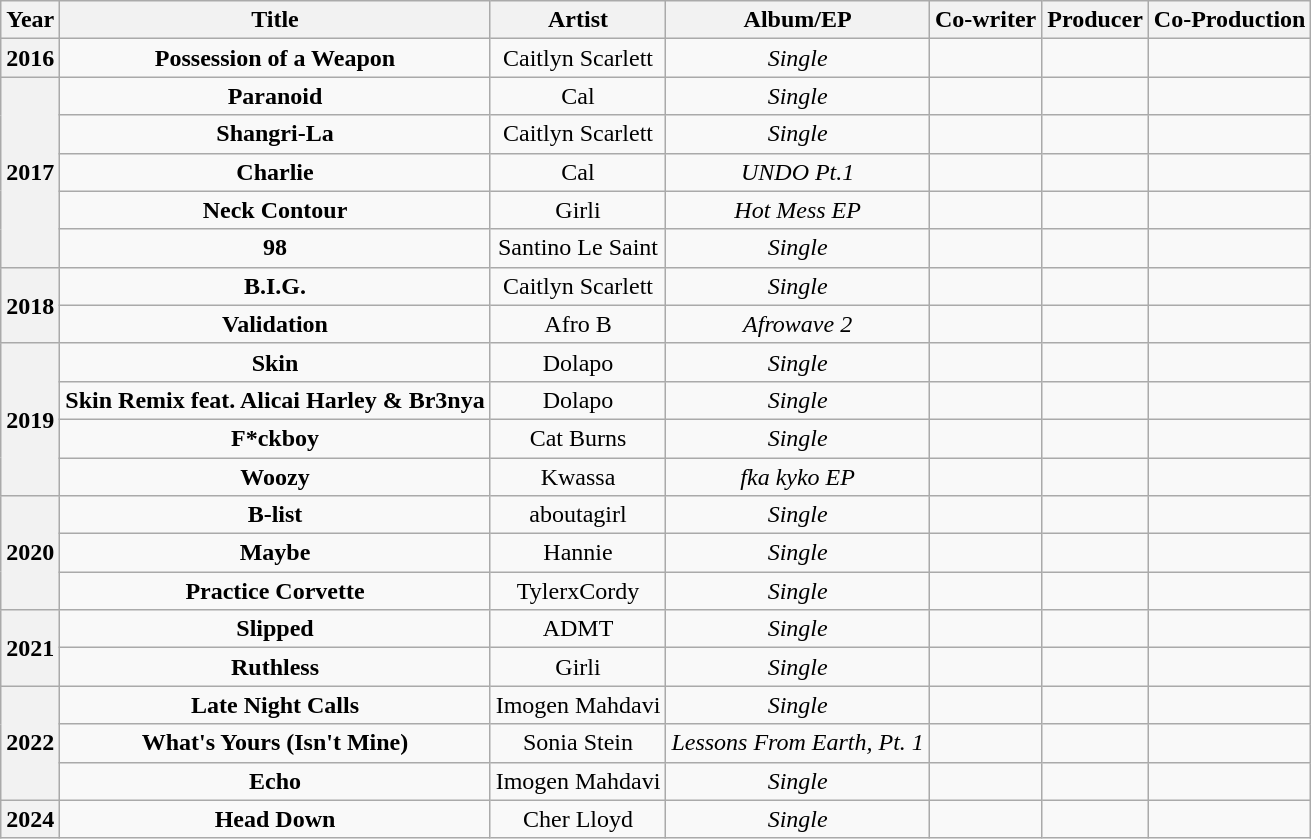<table class="wikitable plainrowheaders" style="text-align:center;">
<tr>
<th scope="col">Year</th>
<th scope="col">Title</th>
<th scope="col">Artist</th>
<th scope="col">Album/EP</th>
<th scope="col">Co-writer</th>
<th scope="col">Producer</th>
<th>Co-Production</th>
</tr>
<tr>
<th>2016</th>
<td><strong>Possession of a Weapon</strong></td>
<td>Caitlyn Scarlett</td>
<td><em>Single</em></td>
<td></td>
<td></td>
<td></td>
</tr>
<tr>
<th rowspan="5">2017</th>
<td><strong>Paranoid</strong></td>
<td scope="row">Cal</td>
<td><em>Single</em></td>
<td></td>
<td></td>
<td></td>
</tr>
<tr>
<td><strong>Shangri-La</strong></td>
<td scope="row">Caitlyn Scarlett</td>
<td><em>Single</em></td>
<td></td>
<td></td>
<td></td>
</tr>
<tr>
<td><strong>Charlie</strong></td>
<td>Cal</td>
<td><em>UNDO Pt.1</em></td>
<td></td>
<td></td>
<td></td>
</tr>
<tr>
<td><strong>Neck Contour</strong></td>
<td>Girli</td>
<td><em>Hot Mess EP</em></td>
<td></td>
<td></td>
<td></td>
</tr>
<tr>
<td><strong>98</strong></td>
<td>Santino Le Saint</td>
<td><em>Single</em></td>
<td></td>
<td></td>
<td></td>
</tr>
<tr>
<th rowspan="2">2018</th>
<td><strong>B.I.G.</strong></td>
<td>Caitlyn Scarlett</td>
<td><em>Single</em></td>
<td></td>
<td></td>
<td></td>
</tr>
<tr>
<td><strong>Validation</strong></td>
<td>Afro B</td>
<td><em>Afrowave 2</em></td>
<td></td>
<td></td>
<td></td>
</tr>
<tr>
<th rowspan="4">2019</th>
<td><strong>Skin</strong></td>
<td>Dolapo</td>
<td><em>Single</em></td>
<td></td>
<td></td>
<td></td>
</tr>
<tr>
<td><strong>Skin Remix feat. Alicai Harley & Br3nya</strong></td>
<td>Dolapo</td>
<td><em>Single</em></td>
<td></td>
<td></td>
<td></td>
</tr>
<tr>
<td><strong>F*ckboy</strong></td>
<td>Cat Burns</td>
<td><em>Single</em></td>
<td></td>
<td></td>
<td></td>
</tr>
<tr>
<td><strong>Woozy</strong></td>
<td>Kwassa</td>
<td><em>fka kyko EP</em></td>
<td></td>
<td></td>
<td></td>
</tr>
<tr>
<th rowspan="3">2020</th>
<td><strong>B-list</strong></td>
<td>aboutagirl</td>
<td><em>Single</em></td>
<td></td>
<td></td>
<td></td>
</tr>
<tr>
<td><strong>Maybe</strong></td>
<td>Hannie</td>
<td><em>Single</em></td>
<td></td>
<td></td>
<td></td>
</tr>
<tr>
<td><strong>Practice Corvette</strong></td>
<td>TylerxCordy</td>
<td><em>Single</em></td>
<td></td>
<td></td>
<td></td>
</tr>
<tr>
<th rowspan="2">2021</th>
<td><strong>Slipped</strong></td>
<td>ADMT</td>
<td><em>Single</em></td>
<td></td>
<td></td>
<td></td>
</tr>
<tr>
<td><strong>Ruthless</strong></td>
<td>Girli</td>
<td><em>Single</em></td>
<td></td>
<td></td>
<td></td>
</tr>
<tr>
<th rowspan="3">2022</th>
<td><strong>Late Night Calls</strong></td>
<td>Imogen Mahdavi</td>
<td><em>Single</em></td>
<td></td>
<td></td>
<td></td>
</tr>
<tr>
<td><strong>What's Yours (Isn't Mine)</strong></td>
<td>Sonia Stein</td>
<td><em>Lessons From Earth, Pt. 1</em></td>
<td></td>
<td></td>
<td></td>
</tr>
<tr>
<td><strong>Echo</strong></td>
<td>Imogen Mahdavi</td>
<td><em>Single</em></td>
<td></td>
<td></td>
<td></td>
</tr>
<tr>
<th>2024</th>
<td><strong>Head Down</strong></td>
<td>Cher Lloyd</td>
<td><em>Single</em></td>
<td></td>
<td></td>
<td></td>
</tr>
</table>
